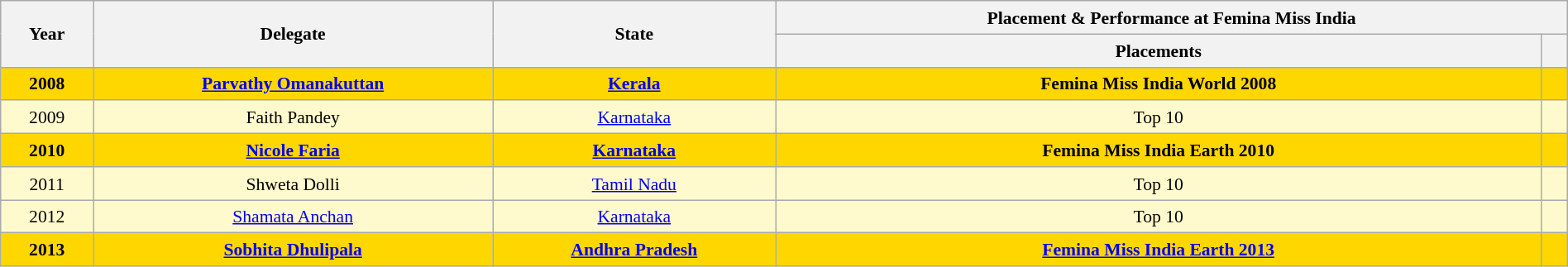<table class="wikitable" style="text-align:center; line-height:20px; font-size:90%; width:100%;">
<tr>
<th rowspan="2">Year</th>
<th rowspan="2">Delegate</th>
<th rowspan="2">State</th>
<th colspan="2">Placement & Performance at Femina Miss India</th>
</tr>
<tr>
<th>Placements</th>
<th></th>
</tr>
<tr style="background-color:gold" font-weight: bold">
<td><strong>2008</strong></td>
<td><strong><a href='#'>Parvathy Omanakuttan</a></strong></td>
<td><strong><a href='#'>Kerala</a></strong></td>
<td><strong>Femina Miss India World 2008</strong></td>
<td style="background:;"></td>
</tr>
<tr style="background-color:#FFFACD">
<td>2009</td>
<td>Faith Pandey</td>
<td><a href='#'>Karnataka</a></td>
<td>Top 10</td>
<td></td>
</tr>
<tr style="background-color:gold">
<td><strong>2010</strong></td>
<td><strong><a href='#'>Nicole Faria</a></strong></td>
<td><strong><a href='#'>Karnataka</a></strong></td>
<td><strong>Femina Miss India Earth 2010</strong></td>
<td style="background:;"></td>
</tr>
<tr style="background-color:#FFFACD">
<td>2011</td>
<td>Shweta Dolli</td>
<td><a href='#'>Tamil Nadu</a></td>
<td>Top 10</td>
<td></td>
</tr>
<tr style="background-color:#FFFACD">
<td>2012</td>
<td><a href='#'>Shamata Anchan</a></td>
<td><a href='#'>Karnataka</a></td>
<td>Top 10</td>
<td style="background:;"></td>
</tr>
<tr style="background-color:gold">
<td><strong>2013</strong></td>
<td><strong><a href='#'>Sobhita Dhulipala</a></strong></td>
<td><strong><a href='#'>Andhra Pradesh</a></strong></td>
<td><strong><a href='#'>Femina Miss India Earth 2013</a></strong></td>
<td style="background:;"></td>
</tr>
</table>
